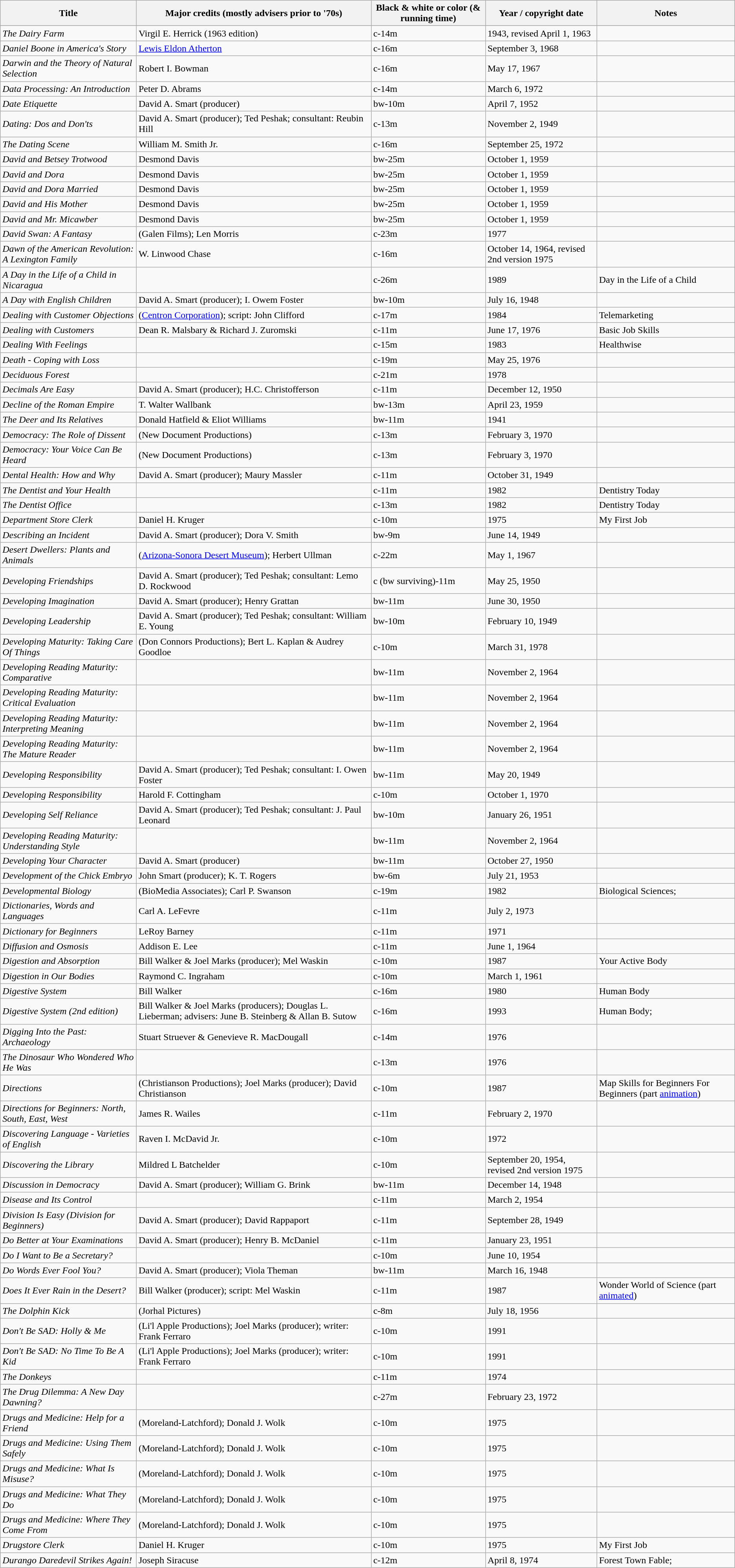<table class="wikitable sortable" border="1">
<tr>
<th>Title</th>
<th>Major credits (mostly advisers prior to '70s)</th>
<th>Black & white or color (& running time)</th>
<th>Year / copyright date</th>
<th>Notes</th>
</tr>
<tr>
</tr>
<tr>
<td><em>The Dairy Farm</em></td>
<td>Virgil E. Herrick (1963 edition)</td>
<td>c-14m</td>
<td>1943, revised  April 1, 1963</td>
<td></td>
</tr>
<tr>
<td><em>Daniel Boone in America's Story</em></td>
<td><a href='#'>Lewis Eldon Atherton</a></td>
<td>c-16m</td>
<td>September 3, 1968</td>
<td></td>
</tr>
<tr>
<td><em>Darwin and the Theory of Natural Selection</em></td>
<td>Robert I. Bowman</td>
<td>c-16m</td>
<td>May 17, 1967</td>
<td></td>
</tr>
<tr>
<td><em>Data Processing: An Introduction</em></td>
<td>Peter D. Abrams</td>
<td>c-14m</td>
<td>March 6, 1972</td>
<td></td>
</tr>
<tr>
<td><em>Date Etiquette</em></td>
<td>David A. Smart (producer)</td>
<td>bw-10m</td>
<td>April 7, 1952</td>
<td></td>
</tr>
<tr>
<td><em>Dating: Dos and Don'ts</em></td>
<td>David A. Smart (producer); Ted Peshak; consultant: Reubin Hill</td>
<td>c-13m</td>
<td>November 2, 1949</td>
<td></td>
</tr>
<tr>
<td><em>The Dating Scene</em></td>
<td>William M. Smith Jr.</td>
<td>c-16m</td>
<td>September 25, 1972</td>
<td></td>
</tr>
<tr>
<td><em>David and Betsey Trotwood</em></td>
<td>Desmond Davis</td>
<td>bw-25m</td>
<td>October 1, 1959</td>
<td></td>
</tr>
<tr>
<td><em>David and Dora</em></td>
<td>Desmond Davis</td>
<td>bw-25m</td>
<td>October 1, 1959</td>
<td></td>
</tr>
<tr>
<td><em>David and Dora Married</em></td>
<td>Desmond Davis</td>
<td>bw-25m</td>
<td>October 1, 1959</td>
<td></td>
</tr>
<tr>
<td><em>David and His Mother</em></td>
<td>Desmond Davis</td>
<td>bw-25m</td>
<td>October 1, 1959</td>
<td></td>
</tr>
<tr>
<td><em>David and Mr. Micawber</em></td>
<td>Desmond Davis</td>
<td>bw-25m</td>
<td>October 1, 1959</td>
<td></td>
</tr>
<tr>
<td><em>David Swan: A Fantasy</em></td>
<td>(Galen Films); Len Morris</td>
<td>c-23m</td>
<td>1977</td>
<td></td>
</tr>
<tr>
<td><em>Dawn of the American Revolution: A Lexington Family</em></td>
<td>W. Linwood Chase</td>
<td>c-16m</td>
<td>October 14, 1964, revised 2nd version 1975</td>
<td></td>
</tr>
<tr>
<td><em>A Day in the Life of a Child in Nicaragua</em></td>
<td></td>
<td>c-26m</td>
<td>1989</td>
<td>Day in the Life of a Child</td>
</tr>
<tr>
<td><em>A Day with English Children</em></td>
<td>David A. Smart (producer); I. Owem Foster</td>
<td>bw-10m</td>
<td>July 16, 1948</td>
<td></td>
</tr>
<tr>
<td><em>Dealing with Customer Objections</em></td>
<td>(<a href='#'>Centron Corporation</a>); script: John Clifford</td>
<td>c-17m</td>
<td>1984</td>
<td>Telemarketing</td>
</tr>
<tr>
<td><em>Dealing with Customers</em></td>
<td>Dean R. Malsbary & Richard J. Zuromski</td>
<td>c-11m</td>
<td>June 17, 1976</td>
<td>Basic Job Skills</td>
</tr>
<tr>
<td><em>Dealing With Feelings</em></td>
<td></td>
<td>c-15m</td>
<td>1983</td>
<td>Healthwise</td>
</tr>
<tr>
<td><em>Death - Coping with Loss</em></td>
<td></td>
<td>c-19m</td>
<td>May 25, 1976</td>
<td></td>
</tr>
<tr>
<td><em>Deciduous Forest</em></td>
<td></td>
<td>c-21m</td>
<td>1978</td>
<td></td>
</tr>
<tr>
<td><em>Decimals Are Easy</em></td>
<td>David A. Smart (producer); H.C. Christofferson</td>
<td>c-11m</td>
<td>December 12, 1950</td>
<td></td>
</tr>
<tr>
<td><em>Decline of the Roman Empire</em></td>
<td>T. Walter Wallbank</td>
<td>bw-13m</td>
<td>April 23, 1959</td>
<td></td>
</tr>
<tr>
<td><em>The Deer and Its Relatives</em></td>
<td>Donald Hatfield & Eliot Williams</td>
<td>bw-11m</td>
<td>1941</td>
<td></td>
</tr>
<tr>
<td><em>Democracy: The Role of Dissent</em></td>
<td>(New Document Productions)</td>
<td>c-13m</td>
<td>February 3, 1970</td>
<td></td>
</tr>
<tr>
<td><em>Democracy: Your Voice Can Be Heard</em></td>
<td>(New Document Productions)</td>
<td>c-13m</td>
<td>February 3, 1970</td>
<td></td>
</tr>
<tr>
<td><em>Dental Health: How and Why</em></td>
<td>David A. Smart (producer); Maury Massler</td>
<td>c-11m</td>
<td>October 31, 1949</td>
<td></td>
</tr>
<tr>
<td><em>The Dentist and Your Health</em></td>
<td></td>
<td>c-11m</td>
<td>1982</td>
<td>Dentistry Today</td>
</tr>
<tr>
<td><em>The Dentist Office</em></td>
<td></td>
<td>c-13m</td>
<td>1982</td>
<td>Dentistry Today</td>
</tr>
<tr>
<td><em>Department Store Clerk</em></td>
<td>Daniel H. Kruger</td>
<td>c-10m</td>
<td>1975</td>
<td>My First Job</td>
</tr>
<tr>
<td><em>Describing an Incident</em></td>
<td>David A. Smart (producer); Dora V. Smith</td>
<td>bw-9m</td>
<td>June 14, 1949</td>
<td></td>
</tr>
<tr>
<td><em>Desert Dwellers: Plants and Animals</em></td>
<td>(<a href='#'>Arizona-Sonora Desert Museum</a>); Herbert Ullman</td>
<td>c-22m</td>
<td>May 1, 1967</td>
<td></td>
</tr>
<tr>
<td><em>Developing Friendships</em></td>
<td>David A. Smart (producer); Ted Peshak; consultant: Lemo D. Rockwood</td>
<td>c (bw surviving)-11m</td>
<td>May 25, 1950</td>
<td></td>
</tr>
<tr>
<td><em>Developing Imagination</em></td>
<td>David A. Smart (producer); Henry Grattan</td>
<td>bw-11m</td>
<td>June 30, 1950</td>
<td></td>
</tr>
<tr>
<td><em>Developing Leadership</em></td>
<td>David A. Smart (producer); Ted Peshak; consultant: William E. Young</td>
<td>bw-10m</td>
<td>February 10, 1949</td>
<td></td>
</tr>
<tr>
<td><em>Developing Maturity: Taking Care Of Things</em></td>
<td>(Don Connors Productions); Bert L. Kaplan & Audrey Goodloe</td>
<td>c-10m</td>
<td>March 31, 1978</td>
<td></td>
</tr>
<tr>
<td><em>Developing Reading Maturity: Comparative</em></td>
<td></td>
<td>bw-11m</td>
<td>November 2, 1964</td>
<td></td>
</tr>
<tr>
<td><em>Developing Reading Maturity: Critical Evaluation</em></td>
<td></td>
<td>bw-11m</td>
<td>November 2, 1964</td>
<td></td>
</tr>
<tr>
<td><em>Developing Reading Maturity: Interpreting Meaning</em></td>
<td></td>
<td>bw-11m</td>
<td>November 2, 1964</td>
<td></td>
</tr>
<tr>
<td><em>Developing Reading Maturity: The Mature Reader</em></td>
<td></td>
<td>bw-11m</td>
<td>November 2, 1964</td>
<td></td>
</tr>
<tr>
<td><em>Developing Responsibility</em></td>
<td>David A. Smart (producer); Ted Peshak; consultant: I. Owen Foster</td>
<td>bw-11m</td>
<td>May 20, 1949</td>
<td></td>
</tr>
<tr>
<td><em>Developing Responsibility</em></td>
<td>Harold F. Cottingham</td>
<td>c-10m</td>
<td>October 1, 1970</td>
<td></td>
</tr>
<tr>
<td><em>Developing Self Reliance</em></td>
<td>David A. Smart (producer); Ted Peshak; consultant: J. Paul Leonard</td>
<td>bw-10m</td>
<td>January 26, 1951</td>
<td></td>
</tr>
<tr>
<td><em>Developing Reading Maturity: Understanding Style</em></td>
<td></td>
<td>bw-11m</td>
<td>November 2, 1964</td>
<td></td>
</tr>
<tr>
<td><em>Developing Your Character</em></td>
<td>David A. Smart (producer)</td>
<td>bw-11m</td>
<td>October 27, 1950</td>
<td></td>
</tr>
<tr>
<td><em>Development of the Chick Embryo</em></td>
<td>John Smart (producer); K. T. Rogers</td>
<td>bw-6m</td>
<td>July 21, 1953</td>
<td></td>
</tr>
<tr>
<td><em>Developmental Biology</em></td>
<td>(BioMedia Associates); Carl P. Swanson</td>
<td>c-19m</td>
<td>1982</td>
<td>Biological Sciences; </td>
</tr>
<tr>
<td><em>Dictionaries, Words and Languages</em></td>
<td>Carl A. LeFevre</td>
<td>c-11m</td>
<td>July 2, 1973</td>
<td></td>
</tr>
<tr>
<td><em>Dictionary for Beginners</em></td>
<td>LeRoy Barney</td>
<td>c-11m</td>
<td>1971</td>
<td></td>
</tr>
<tr>
<td><em>Diffusion and Osmosis</em></td>
<td>Addison E. Lee</td>
<td>c-11m</td>
<td>June 1, 1964</td>
<td></td>
</tr>
<tr>
<td><em>Digestion and Absorption</em></td>
<td>Bill Walker & Joel Marks (producer); Mel Waskin</td>
<td>c-10m</td>
<td>1987</td>
<td>Your Active Body</td>
</tr>
<tr>
<td><em>Digestion in Our Bodies</em></td>
<td>Raymond C. Ingraham</td>
<td>c-10m</td>
<td>March 1, 1961</td>
<td></td>
</tr>
<tr>
<td><em>Digestive System</em></td>
<td>Bill Walker</td>
<td>c-16m</td>
<td>1980</td>
<td>Human Body</td>
</tr>
<tr>
<td><em>Digestive System (2nd edition)</em></td>
<td>Bill Walker & Joel Marks (producers); Douglas L. Lieberman; advisers: June B. Steinberg & Allan B. Sutow</td>
<td>c-16m</td>
<td>1993</td>
<td>Human Body;  </td>
</tr>
<tr>
<td><em>Digging Into the Past: Archaeology</em></td>
<td>Stuart Struever & Genevieve R. MacDougall</td>
<td>c-14m</td>
<td>1976</td>
<td></td>
</tr>
<tr>
<td><em>The Dinosaur Who Wondered Who He Was</em></td>
<td></td>
<td>c-13m</td>
<td>1976</td>
<td></td>
</tr>
<tr>
<td><em>Directions</em></td>
<td>(Christianson Productions);  Joel Marks (producer); David Christianson</td>
<td>c-10m</td>
<td>1987</td>
<td>Map Skills for Beginners For Beginners (part <a href='#'>animation</a>)</td>
</tr>
<tr>
<td><em>Directions for Beginners: North, South, East, West</em></td>
<td>James R. Wailes</td>
<td>c-11m</td>
<td>February 2, 1970</td>
<td></td>
</tr>
<tr>
<td><em>Discovering Language - Varieties of English</em></td>
<td>Raven I. McDavid Jr.</td>
<td>c-10m</td>
<td>1972</td>
<td></td>
</tr>
<tr>
<td><em>Discovering the Library</em></td>
<td>Mildred L Batchelder</td>
<td>c-10m</td>
<td>September 20, 1954, revised 2nd version 1975</td>
<td></td>
</tr>
<tr>
<td><em>Discussion in Democracy</em></td>
<td>David A. Smart (producer); William G. Brink</td>
<td>bw-11m</td>
<td>December 14, 1948</td>
<td></td>
</tr>
<tr>
<td><em>Disease and Its Control</em></td>
<td></td>
<td>c-11m</td>
<td>March 2, 1954</td>
<td></td>
</tr>
<tr>
<td><em>Division Is Easy (Division for Beginners)</em></td>
<td>David A. Smart (producer); David Rappaport</td>
<td>c-11m</td>
<td>September 28, 1949</td>
<td></td>
</tr>
<tr>
<td><em>Do Better at Your Examinations</em></td>
<td>David A. Smart (producer); Henry B. McDaniel</td>
<td>c-11m</td>
<td>January 23, 1951</td>
<td></td>
</tr>
<tr>
<td><em>Do I Want to Be a Secretary?</em></td>
<td></td>
<td>c-10m</td>
<td>June 10, 1954</td>
<td></td>
</tr>
<tr>
<td><em>Do Words Ever Fool You?</em></td>
<td>David A. Smart (producer); Viola Theman</td>
<td>bw-11m</td>
<td>March 16, 1948</td>
<td></td>
</tr>
<tr>
<td><em>Does It Ever Rain in the Desert?</em></td>
<td>Bill Walker (producer); script: Mel Waskin</td>
<td>c-11m</td>
<td>1987</td>
<td>Wonder World of Science (part <a href='#'>animated</a>)</td>
</tr>
<tr>
<td><em>The Dolphin Kick</em></td>
<td>(Jorhal Pictures)</td>
<td>c-8m</td>
<td>July 18, 1956</td>
<td></td>
</tr>
<tr>
<td><em>Don't Be SAD: Holly & Me</em></td>
<td>(Li'l Apple Productions); Joel Marks (producer); writer: Frank Ferraro</td>
<td>c-10m</td>
<td>1991</td>
<td></td>
</tr>
<tr>
<td><em>Don't Be SAD: No Time To Be A Kid</em></td>
<td>(Li'l Apple Productions); Joel Marks (producer); writer: Frank Ferraro</td>
<td>c-10m</td>
<td>1991</td>
<td></td>
</tr>
<tr>
<td><em>The Donkeys</em></td>
<td></td>
<td>c-11m</td>
<td>1974</td>
<td></td>
</tr>
<tr>
<td><em>The Drug Dilemma: A New Day Dawning?</em></td>
<td></td>
<td>c-27m</td>
<td>February 23, 1972</td>
<td></td>
</tr>
<tr>
<td><em>Drugs and Medicine: Help for a Friend</em></td>
<td>(Moreland-Latchford); Donald J. Wolk</td>
<td>c-10m</td>
<td>1975</td>
<td></td>
</tr>
<tr>
<td><em>Drugs and Medicine: Using Them Safely</em></td>
<td>(Moreland-Latchford); Donald J. Wolk</td>
<td>c-10m</td>
<td>1975</td>
<td></td>
</tr>
<tr>
<td><em>Drugs and Medicine: What Is Misuse?</em></td>
<td>(Moreland-Latchford); Donald J. Wolk</td>
<td>c-10m</td>
<td>1975</td>
<td></td>
</tr>
<tr>
<td><em>Drugs and Medicine: What They Do</em></td>
<td>(Moreland-Latchford); Donald J. Wolk</td>
<td>c-10m</td>
<td>1975</td>
<td></td>
</tr>
<tr>
<td><em>Drugs and Medicine: Where They Come From</em></td>
<td>(Moreland-Latchford); Donald J. Wolk</td>
<td>c-10m</td>
<td>1975</td>
<td></td>
</tr>
<tr>
<td><em>Drugstore Clerk</em></td>
<td>Daniel H. Kruger</td>
<td>c-10m</td>
<td>1975</td>
<td>My First Job</td>
</tr>
<tr>
<td><em>Durango Daredevil Strikes Again!</em></td>
<td>Joseph Siracuse</td>
<td>c-12m</td>
<td>April 8, 1974</td>
<td>Forest Town Fable; </td>
</tr>
</table>
